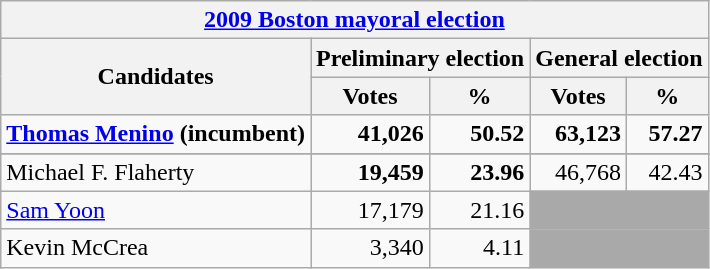<table class=wikitable>
<tr>
<th colspan=5><a href='#'>2009 Boston mayoral election</a></th>
</tr>
<tr>
<th colspan=1 rowspan=2><strong>Candidates</strong></th>
<th colspan=2><strong>Preliminary election</strong></th>
<th colspan=2><strong>General election</strong></th>
</tr>
<tr>
<th>Votes</th>
<th>%</th>
<th>Votes</th>
<th>%</th>
</tr>
<tr>
<td><strong><a href='#'>Thomas Menino</a> (incumbent)</strong></td>
<td align="right"><strong>41,026</strong></td>
<td align="right"><strong>50.52</strong></td>
<td align="right"><strong>63,123</strong></td>
<td align="right"><strong>57.27</strong></td>
</tr>
<tr>
</tr>
<tr>
<td>Michael F. Flaherty</td>
<td align="right"><strong>19,459</strong></td>
<td align="right"><strong>23.96</strong></td>
<td align="right">46,768</td>
<td align="right">42.43</td>
</tr>
<tr>
<td><a href='#'>Sam Yoon</a></td>
<td align="right">17,179</td>
<td align="right">21.16</td>
<td colspan=2 bgcolor=darkgray></td>
</tr>
<tr>
<td>Kevin McCrea</td>
<td align="right">3,340</td>
<td align="right">4.11</td>
<td colspan=2 bgcolor=darkgray></td>
</tr>
</table>
